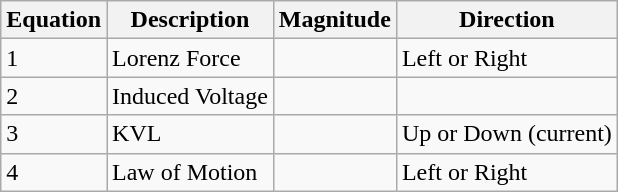<table class="wikitable">
<tr>
<th>Equation</th>
<th>Description</th>
<th>Magnitude</th>
<th>Direction</th>
</tr>
<tr>
<td>1</td>
<td>Lorenz Force</td>
<td></td>
<td>Left or Right</td>
</tr>
<tr>
<td>2</td>
<td>Induced Voltage</td>
<td></td>
<td></td>
</tr>
<tr>
<td>3</td>
<td>KVL</td>
<td></td>
<td>Up or Down (current)</td>
</tr>
<tr>
<td>4</td>
<td>Law of Motion</td>
<td></td>
<td>Left or Right</td>
</tr>
</table>
